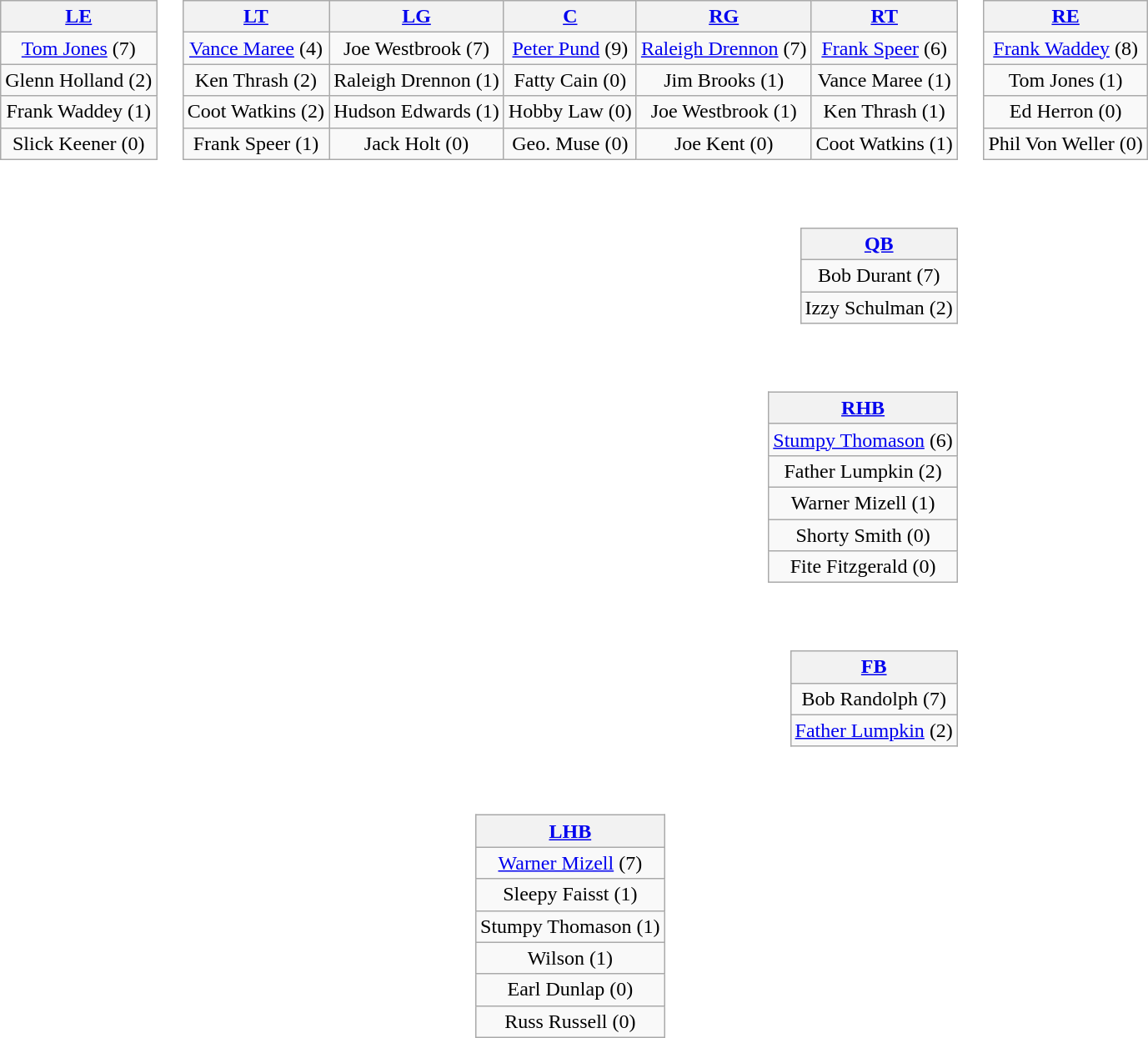<table>
<tr>
<td style="text-align:center;"><br><table style="width:100%">
<tr>
<td align="left"><br><table class="wikitable" style="text-align:center">
<tr>
<th><a href='#'>LE</a></th>
</tr>
<tr>
<td><a href='#'>Tom Jones</a> (7)</td>
</tr>
<tr>
<td>Glenn Holland (2)</td>
</tr>
<tr>
<td>Frank Waddey (1)</td>
</tr>
<tr>
<td>Slick Keener (0)</td>
</tr>
</table>
</td>
<td><br><table class="wikitable" style="text-align:center">
<tr>
<th><a href='#'>LT</a></th>
<th><a href='#'>LG</a></th>
<th><a href='#'>C</a></th>
<th><a href='#'>RG</a></th>
<th><a href='#'>RT</a></th>
</tr>
<tr>
<td><a href='#'>Vance Maree</a> (4)</td>
<td>Joe Westbrook (7)</td>
<td><a href='#'>Peter Pund</a> (9)</td>
<td><a href='#'>Raleigh Drennon</a> (7)</td>
<td><a href='#'>Frank Speer</a> (6)</td>
</tr>
<tr>
<td>Ken Thrash (2)</td>
<td>Raleigh Drennon (1)</td>
<td>Fatty Cain (0)</td>
<td>Jim Brooks (1)</td>
<td>Vance Maree (1)</td>
</tr>
<tr>
<td>Coot Watkins (2)</td>
<td>Hudson Edwards (1)</td>
<td>Hobby Law (0)</td>
<td>Joe Westbrook (1)</td>
<td>Ken Thrash (1)</td>
</tr>
<tr>
<td>Frank Speer (1)</td>
<td>Jack Holt (0)</td>
<td>Geo. Muse (0)</td>
<td>Joe Kent (0)</td>
<td>Coot Watkins (1)</td>
</tr>
</table>
</td>
<td><br><table class="wikitable" style="text-align:center">
<tr>
<th><a href='#'>RE</a></th>
</tr>
<tr>
<td><a href='#'>Frank Waddey</a> (8)</td>
</tr>
<tr>
<td>Tom Jones (1)</td>
</tr>
<tr>
<td>Ed Herron (0)</td>
</tr>
<tr>
<td>Phil Von Weller (0)</td>
</tr>
</table>
</td>
</tr>
<tr>
<td></td>
<td align="right"><br><table class="wikitable" style="text-align:center">
<tr>
<th><a href='#'>QB</a></th>
</tr>
<tr>
<td>Bob Durant (7)</td>
</tr>
<tr>
<td>Izzy Schulman (2)</td>
</tr>
</table>
</td>
</tr>
<tr>
<td></td>
<td align="right"><br><table class="wikitable" style="text-align:center">
<tr>
<th><a href='#'>RHB</a></th>
</tr>
<tr>
<td><a href='#'>Stumpy Thomason</a> (6)</td>
</tr>
<tr>
<td>Father Lumpkin (2)</td>
</tr>
<tr>
<td>Warner Mizell (1)</td>
</tr>
<tr>
<td>Shorty Smith (0)</td>
</tr>
<tr>
<td>Fite Fitzgerald (0)</td>
</tr>
</table>
</td>
</tr>
<tr>
<td></td>
<td align="right"><br><table class="wikitable" style="text-align:center">
<tr>
<th><a href='#'>FB</a></th>
</tr>
<tr>
<td>Bob Randolph  (7)</td>
</tr>
<tr>
<td><a href='#'>Father Lumpkin</a> (2)</td>
</tr>
</table>
</td>
</tr>
<tr>
<td></td>
<td align="center"><br><table class="wikitable" style="text-align:center">
<tr>
<th><a href='#'>LHB</a></th>
</tr>
<tr>
<td><a href='#'>Warner Mizell</a> (7)</td>
</tr>
<tr>
<td>Sleepy Faisst (1)</td>
</tr>
<tr>
<td>Stumpy Thomason (1)</td>
</tr>
<tr>
<td>Wilson (1)</td>
</tr>
<tr>
<td>Earl Dunlap (0)</td>
</tr>
<tr>
<td>Russ Russell (0)</td>
</tr>
</table>
</td>
</tr>
<tr>
<td style="height:3em"></td>
</tr>
<tr>
<td style="text-align:center;"></td>
</tr>
</table>
</td>
</tr>
</table>
